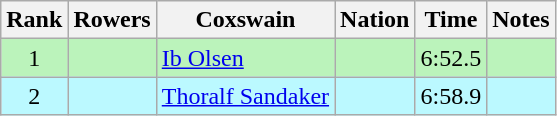<table class="wikitable sortable" style="text-align:center">
<tr>
<th>Rank</th>
<th>Rowers</th>
<th>Coxswain</th>
<th>Nation</th>
<th>Time</th>
<th>Notes</th>
</tr>
<tr bgcolor=bbf3bb>
<td>1</td>
<td align=left></td>
<td align=left><a href='#'>Ib Olsen</a></td>
<td align=left></td>
<td>6:52.5</td>
<td></td>
</tr>
<tr bgcolor=bbf9ff>
<td>2</td>
<td align=left></td>
<td align=left><a href='#'>Thoralf Sandaker</a></td>
<td align=left></td>
<td>6:58.9</td>
<td></td>
</tr>
</table>
